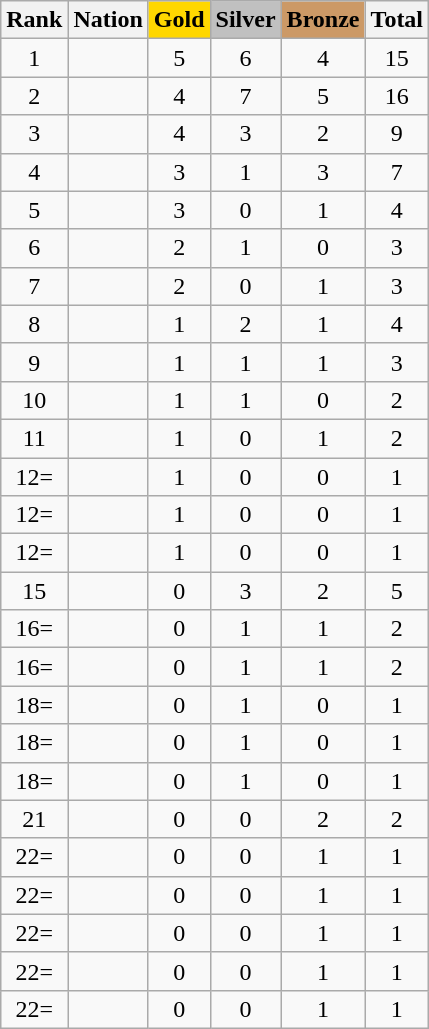<table class="wikitable sortable" style="text-align:center">
<tr>
<th>Rank</th>
<th>Nation</th>
<th style="background-color:gold">Gold</th>
<th style="background-color:silver">Silver</th>
<th style="background-color:#cc9966">Bronze</th>
<th>Total</th>
</tr>
<tr>
<td>1</td>
<td align=left></td>
<td>5</td>
<td>6</td>
<td>4</td>
<td>15</td>
</tr>
<tr>
<td>2</td>
<td align=left></td>
<td>4</td>
<td>7</td>
<td>5</td>
<td>16</td>
</tr>
<tr>
<td>3</td>
<td align=left></td>
<td>4</td>
<td>3</td>
<td>2</td>
<td>9</td>
</tr>
<tr>
<td>4</td>
<td align=left></td>
<td>3</td>
<td>1</td>
<td>3</td>
<td>7</td>
</tr>
<tr>
<td>5</td>
<td align=left></td>
<td>3</td>
<td>0</td>
<td>1</td>
<td>4</td>
</tr>
<tr>
<td>6</td>
<td align=left></td>
<td>2</td>
<td>1</td>
<td>0</td>
<td>3</td>
</tr>
<tr>
<td>7</td>
<td align=left></td>
<td>2</td>
<td>0</td>
<td>1</td>
<td>3</td>
</tr>
<tr>
<td>8</td>
<td align=left></td>
<td>1</td>
<td>2</td>
<td>1</td>
<td>4</td>
</tr>
<tr>
<td>9</td>
<td align=left></td>
<td>1</td>
<td>1</td>
<td>1</td>
<td>3</td>
</tr>
<tr>
<td>10</td>
<td align=left></td>
<td>1</td>
<td>1</td>
<td>0</td>
<td>2</td>
</tr>
<tr>
<td>11</td>
<td align=left></td>
<td>1</td>
<td>0</td>
<td>1</td>
<td>2</td>
</tr>
<tr>
<td>12=</td>
<td align=left></td>
<td>1</td>
<td>0</td>
<td>0</td>
<td>1</td>
</tr>
<tr>
<td>12=</td>
<td align=left></td>
<td>1</td>
<td>0</td>
<td>0</td>
<td>1</td>
</tr>
<tr>
<td>12=</td>
<td align=left></td>
<td>1</td>
<td>0</td>
<td>0</td>
<td>1</td>
</tr>
<tr>
<td>15</td>
<td align=left></td>
<td>0</td>
<td>3</td>
<td>2</td>
<td>5</td>
</tr>
<tr>
<td>16=</td>
<td align=left></td>
<td>0</td>
<td>1</td>
<td>1</td>
<td>2</td>
</tr>
<tr>
<td>16=</td>
<td align=left></td>
<td>0</td>
<td>1</td>
<td>1</td>
<td>2</td>
</tr>
<tr>
<td>18=</td>
<td align=left></td>
<td>0</td>
<td>1</td>
<td>0</td>
<td>1</td>
</tr>
<tr>
<td>18=</td>
<td align=left></td>
<td>0</td>
<td>1</td>
<td>0</td>
<td>1</td>
</tr>
<tr>
<td>18=</td>
<td align=left></td>
<td>0</td>
<td>1</td>
<td>0</td>
<td>1</td>
</tr>
<tr>
<td>21</td>
<td align=left></td>
<td>0</td>
<td>0</td>
<td>2</td>
<td>2</td>
</tr>
<tr>
<td>22=</td>
<td align=left></td>
<td>0</td>
<td>0</td>
<td>1</td>
<td>1</td>
</tr>
<tr>
<td>22=</td>
<td align=left></td>
<td>0</td>
<td>0</td>
<td>1</td>
<td>1</td>
</tr>
<tr>
<td>22=</td>
<td align=left></td>
<td>0</td>
<td>0</td>
<td>1</td>
<td>1</td>
</tr>
<tr>
<td>22=</td>
<td align=left></td>
<td>0</td>
<td>0</td>
<td>1</td>
<td>1</td>
</tr>
<tr>
<td>22=</td>
<td align=left></td>
<td>0</td>
<td>0</td>
<td>1</td>
<td>1</td>
</tr>
</table>
